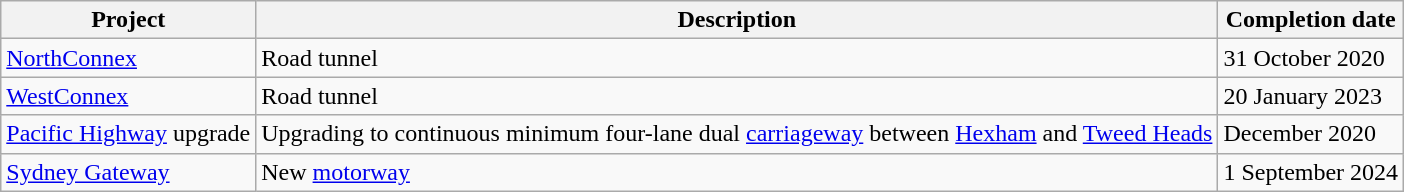<table class="wikitable sortable">
<tr>
<th>Project</th>
<th>Description</th>
<th>Completion date</th>
</tr>
<tr>
<td><a href='#'>NorthConnex</a></td>
<td>Road tunnel</td>
<td>31 October 2020</td>
</tr>
<tr>
<td><a href='#'>WestConnex</a></td>
<td>Road tunnel</td>
<td>20 January 2023</td>
</tr>
<tr>
<td><a href='#'>Pacific Highway</a> upgrade</td>
<td>Upgrading to continuous minimum four-lane dual <a href='#'>carriageway</a> between <a href='#'>Hexham</a> and <a href='#'>Tweed Heads</a></td>
<td>December 2020</td>
</tr>
<tr>
<td><a href='#'>Sydney Gateway</a></td>
<td>New <a href='#'>motorway</a></td>
<td>1 September 2024</td>
</tr>
</table>
